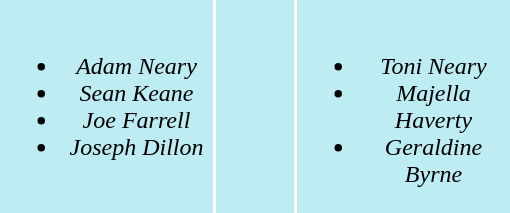<table>
<tr align=center bgcolor="#bdecf3">
<td width="140" valign="top"><br><ul><li><em>Adam Neary</em></li><li><em>Sean Keane</em></li><li><em>Joe Farrell</em></li><li><em>Joseph Dillon</em></li></ul></td>
<td width="50"><em> </em></td>
<td width="140" valign="top"><br><ul><li><em>Toni Neary</em></li><li><em>Majella Haverty</em></li><li><em>Geraldine Byrne</em></li></ul></td>
</tr>
</table>
